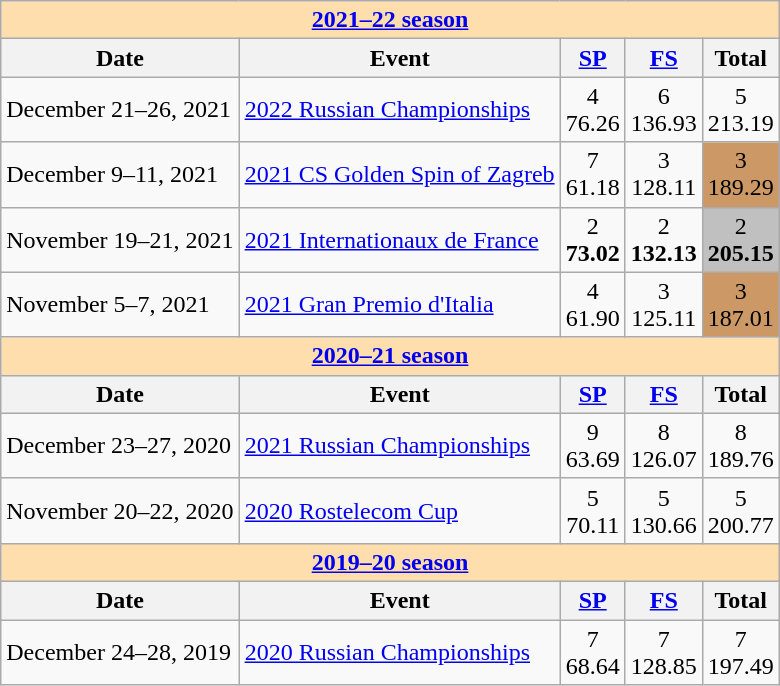<table class="wikitable">
<tr>
<td style="background-color: #ffdead; " colspan=6 align=center><a href='#'><strong>2021–22 season</strong></a></td>
</tr>
<tr>
<th>Date</th>
<th>Event</th>
<th><a href='#'>SP</a></th>
<th><a href='#'>FS</a></th>
<th>Total</th>
</tr>
<tr>
<td>December 21–26, 2021</td>
<td><a href='#'>2022 Russian Championships</a></td>
<td align=center>4 <br> 76.26</td>
<td align=center>6 <br> 136.93</td>
<td align=center>5 <br> 213.19</td>
</tr>
<tr>
<td>December 9–11, 2021</td>
<td><a href='#'>2021 CS Golden Spin of Zagreb</a></td>
<td align=center>7 <br> 61.18</td>
<td align=center>3 <br> 128.11</td>
<td align=center bgcolor=cc9966>3 <br> 189.29</td>
</tr>
<tr>
<td>November 19–21, 2021</td>
<td><a href='#'>2021 Internationaux de France</a></td>
<td align=center>2 <br> <strong>73.02</strong></td>
<td align=center>2 <br> <strong>132.13</strong></td>
<td align=center bgcolor=silver>2 <br> <strong>205.15</strong></td>
</tr>
<tr>
<td>November 5–7, 2021</td>
<td><a href='#'>2021 Gran Premio d'Italia</a></td>
<td align=center>4 <br> 61.90</td>
<td align=center>3 <br> 125.11</td>
<td align=center bgcolor=cc9966>3 <br> 187.01</td>
</tr>
<tr>
<td style="background-color: #ffdead; " colspan=6 align=center><a href='#'><strong>2020–21 season</strong></a></td>
</tr>
<tr>
<th>Date</th>
<th>Event</th>
<th><a href='#'>SP</a></th>
<th><a href='#'>FS</a></th>
<th>Total</th>
</tr>
<tr>
<td>December 23–27, 2020</td>
<td><a href='#'>2021 Russian Championships</a></td>
<td align=center>9 <br> 63.69</td>
<td align=center>8 <br> 126.07</td>
<td align=center>8 <br> 189.76</td>
</tr>
<tr>
<td>November 20–22, 2020</td>
<td><a href='#'>2020 Rostelecom Cup</a></td>
<td align=center>5 <br> 70.11</td>
<td align=center>5 <br> 130.66</td>
<td align=center>5 <br> 200.77</td>
</tr>
<tr>
<td style="background-color: #ffdead; " colspan=6 align=center><a href='#'><strong>2019–20 season</strong></a></td>
</tr>
<tr>
<th>Date</th>
<th>Event</th>
<th><a href='#'>SP</a></th>
<th><a href='#'>FS</a></th>
<th>Total</th>
</tr>
<tr>
<td>December 24–28, 2019</td>
<td><a href='#'>2020 Russian Championships</a></td>
<td align=center>7 <br> 68.64</td>
<td align=center>7 <br> 128.85</td>
<td align=center>7 <br> 197.49</td>
</tr>
</table>
